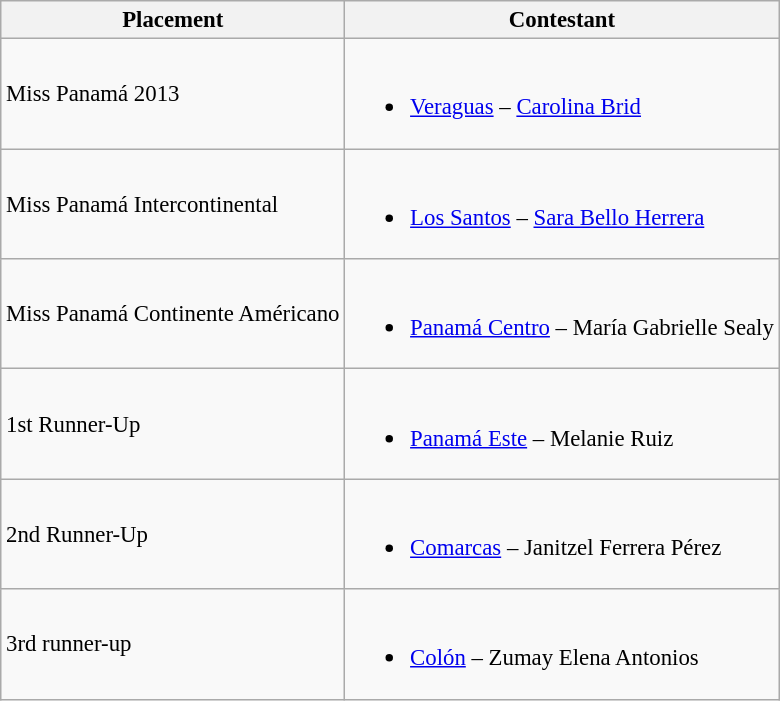<table class="wikitable sortable" style="font-size: 95%;">
<tr>
<th>Placement</th>
<th>Contestant</th>
</tr>
<tr>
<td>Miss Panamá 2013</td>
<td><br><ul><li><a href='#'>Veraguas</a> – <a href='#'>Carolina Brid</a></li></ul></td>
</tr>
<tr>
<td>Miss Panamá Intercontinental</td>
<td><br><ul><li><a href='#'>Los Santos</a> – <a href='#'>Sara Bello Herrera</a></li></ul></td>
</tr>
<tr>
<td>Miss Panamá Continente Américano</td>
<td><br><ul><li><a href='#'>Panamá Centro</a> – María Gabrielle Sealy</li></ul></td>
</tr>
<tr>
<td>1st Runner-Up</td>
<td><br><ul><li><a href='#'>Panamá Este</a> – Melanie Ruiz</li></ul></td>
</tr>
<tr>
<td>2nd Runner-Up</td>
<td><br><ul><li><a href='#'>Comarcas</a> – Janitzel Ferrera Pérez</li></ul></td>
</tr>
<tr>
<td>3rd runner-up</td>
<td><br><ul><li><a href='#'>Colón</a> – Zumay Elena Antonios</li></ul></td>
</tr>
</table>
